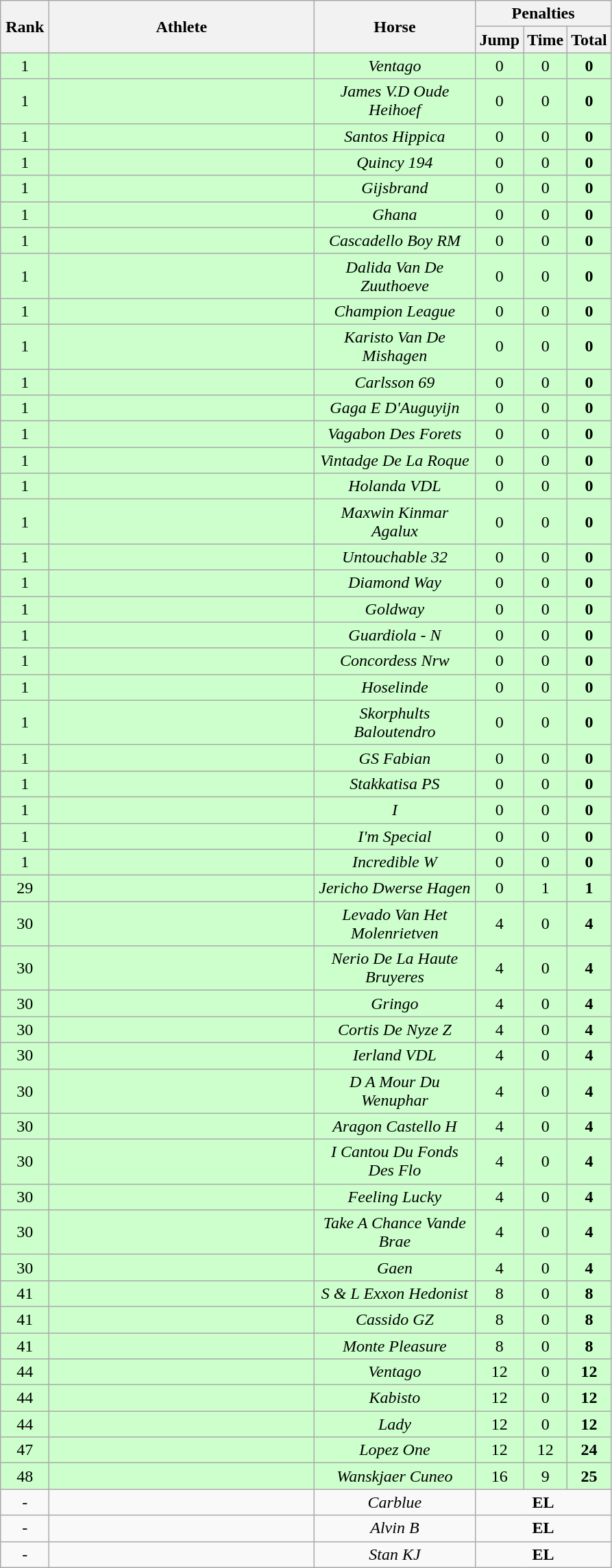<table class="wikitable" style="text-align:center">
<tr>
<th rowspan=2 width=40>Rank</th>
<th rowspan=2 width=250>Athlete</th>
<th rowspan=2 width=150>Horse</th>
<th colspan=3>Penalties</th>
</tr>
<tr>
<th width=35>Jump</th>
<th width=35>Time</th>
<th width=35>Total</th>
</tr>
<tr bgcolor="ccffcc">
<td>1</td>
<td align=left></td>
<td><em>Ventago</em></td>
<td>0</td>
<td>0</td>
<td><strong>0</strong></td>
</tr>
<tr bgcolor="ccffcc">
<td>1</td>
<td align=left></td>
<td><em>James V.D Oude Heihoef </em></td>
<td>0</td>
<td>0</td>
<td><strong>0</strong></td>
</tr>
<tr bgcolor="ccffcc">
<td>1</td>
<td align=left></td>
<td><em>Santos Hippica</em></td>
<td>0</td>
<td>0</td>
<td><strong>0</strong></td>
</tr>
<tr bgcolor="ccffcc">
<td>1</td>
<td align=left></td>
<td><em>Quincy 194 </em></td>
<td>0</td>
<td>0</td>
<td><strong>0</strong></td>
</tr>
<tr bgcolor="ccffcc">
<td>1</td>
<td align=left></td>
<td><em>Gijsbrand</em></td>
<td>0</td>
<td>0</td>
<td><strong>0</strong></td>
</tr>
<tr bgcolor="ccffcc">
<td>1</td>
<td align=left></td>
<td><em>Ghana</em></td>
<td>0</td>
<td>0</td>
<td><strong>0</strong></td>
</tr>
<tr bgcolor="ccffcc">
<td>1</td>
<td align=left></td>
<td><em>Cascadello Boy RM </em></td>
<td>0</td>
<td>0</td>
<td><strong>0</strong></td>
</tr>
<tr bgcolor="ccffcc">
<td>1</td>
<td align=left></td>
<td><em>Dalida Van De Zuuthoeve </em></td>
<td>0</td>
<td>0</td>
<td><strong>0</strong></td>
</tr>
<tr bgcolor="ccffcc">
<td>1</td>
<td align=left></td>
<td><em>Champion League</em></td>
<td>0</td>
<td>0</td>
<td><strong>0</strong></td>
</tr>
<tr bgcolor="ccffcc">
<td>1</td>
<td align=left></td>
<td><em>Karisto Van De Mishagen</em></td>
<td>0</td>
<td>0</td>
<td><strong>0</strong></td>
</tr>
<tr bgcolor="ccffcc">
<td>1</td>
<td align=left></td>
<td><em>Carlsson 69 </em></td>
<td>0</td>
<td>0</td>
<td><strong>0</strong></td>
</tr>
<tr bgcolor="ccffcc">
<td>1</td>
<td align=left></td>
<td><em>Gaga E D'Auguyijn</em></td>
<td>0</td>
<td>0</td>
<td><strong>0</strong></td>
</tr>
<tr bgcolor="ccffcc">
<td>1</td>
<td align=left></td>
<td><em>Vagabon Des Forets</em></td>
<td>0</td>
<td>0</td>
<td><strong>0</strong></td>
</tr>
<tr bgcolor="ccffcc">
<td>1</td>
<td align=left></td>
<td><em>Vintadge De La Roque</em></td>
<td>0</td>
<td>0</td>
<td><strong>0</strong></td>
</tr>
<tr bgcolor="ccffcc">
<td>1</td>
<td align=left></td>
<td><em>Holanda VDL</em></td>
<td>0</td>
<td>0</td>
<td><strong>0</strong></td>
</tr>
<tr bgcolor="ccffcc">
<td>1</td>
<td align=left></td>
<td><em>Maxwin Kinmar Agalux</em></td>
<td>0</td>
<td>0</td>
<td><strong>0</strong></td>
</tr>
<tr bgcolor="ccffcc">
<td>1</td>
<td align=left></td>
<td><em>Untouchable 32</em></td>
<td>0</td>
<td>0</td>
<td><strong>0</strong></td>
</tr>
<tr bgcolor="ccffcc">
<td>1</td>
<td align=left></td>
<td><em>Diamond Way</em></td>
<td>0</td>
<td>0</td>
<td><strong>0</strong></td>
</tr>
<tr bgcolor="ccffcc">
<td>1</td>
<td align=left></td>
<td><em>Goldway</em></td>
<td>0</td>
<td>0</td>
<td><strong>0</strong></td>
</tr>
<tr bgcolor="ccffcc">
<td>1</td>
<td align=left></td>
<td><em>Guardiola - N</em></td>
<td>0</td>
<td>0</td>
<td><strong>0</strong></td>
</tr>
<tr bgcolor="ccffcc">
<td>1</td>
<td align=left></td>
<td><em>Concordess Nrw</em></td>
<td>0</td>
<td>0</td>
<td><strong>0</strong></td>
</tr>
<tr bgcolor="ccffcc">
<td>1</td>
<td align=left></td>
<td><em>Hoselinde</em></td>
<td>0</td>
<td>0</td>
<td><strong>0</strong></td>
</tr>
<tr bgcolor="ccffcc">
<td>1</td>
<td align=left></td>
<td><em>Skorphults Baloutendro</em></td>
<td>0</td>
<td>0</td>
<td><strong>0</strong></td>
</tr>
<tr bgcolor="ccffcc">
<td>1</td>
<td align=left></td>
<td><em>GS Fabian</em></td>
<td>0</td>
<td>0</td>
<td><strong>0</strong></td>
</tr>
<tr bgcolor="ccffcc">
<td>1</td>
<td align=left></td>
<td><em>Stakkatisa PS</em></td>
<td>0</td>
<td>0</td>
<td><strong>0</strong></td>
</tr>
<tr bgcolor="ccffcc">
<td>1</td>
<td align=left></td>
<td><em>I</em></td>
<td>0</td>
<td>0</td>
<td><strong>0</strong></td>
</tr>
<tr bgcolor="ccffcc">
<td>1</td>
<td align=left></td>
<td><em>I'm Special</em></td>
<td>0</td>
<td>0</td>
<td><strong>0</strong></td>
</tr>
<tr bgcolor="ccffcc">
<td>1</td>
<td align=left></td>
<td><em>Incredible W</em></td>
<td>0</td>
<td>0</td>
<td><strong>0</strong></td>
</tr>
<tr bgcolor="ccffcc">
<td>29</td>
<td align=left></td>
<td><em>Jericho Dwerse Hagen</em></td>
<td>0</td>
<td>1</td>
<td><strong>1</strong></td>
</tr>
<tr bgcolor="ccffcc">
<td>30</td>
<td align=left></td>
<td><em>Levado Van Het Molenrietven</em></td>
<td>4</td>
<td>0</td>
<td><strong>4</strong></td>
</tr>
<tr bgcolor="ccffcc">
<td>30</td>
<td align=left></td>
<td><em>Nerio De La Haute Bruyeres</em></td>
<td>4</td>
<td>0</td>
<td><strong>4</strong></td>
</tr>
<tr bgcolor="ccffcc">
<td>30</td>
<td align=left></td>
<td><em>Gringo</em></td>
<td>4</td>
<td>0</td>
<td><strong>4</strong></td>
</tr>
<tr bgcolor="ccffcc">
<td>30</td>
<td align=left></td>
<td><em>Cortis De Nyze Z</em></td>
<td>4</td>
<td>0</td>
<td><strong>4</strong></td>
</tr>
<tr bgcolor="ccffcc">
<td>30</td>
<td align=left></td>
<td><em>Ierland VDL</em></td>
<td>4</td>
<td>0</td>
<td><strong>4</strong></td>
</tr>
<tr bgcolor="ccffcc">
<td>30</td>
<td align=left></td>
<td><em>D A Mour Du Wenuphar</em></td>
<td>4</td>
<td>0</td>
<td><strong>4</strong></td>
</tr>
<tr bgcolor="ccffcc">
<td>30</td>
<td align=left></td>
<td><em>Aragon Castello H</em></td>
<td>4</td>
<td>0</td>
<td><strong>4</strong></td>
</tr>
<tr bgcolor="ccffcc">
<td>30</td>
<td align=left></td>
<td><em>I Cantou Du Fonds Des Flo</em></td>
<td>4</td>
<td>0</td>
<td><strong>4</strong></td>
</tr>
<tr bgcolor="ccffcc">
<td>30</td>
<td align=left></td>
<td><em>Feeling Lucky</em></td>
<td>4</td>
<td>0</td>
<td><strong>4</strong></td>
</tr>
<tr bgcolor="ccffcc">
<td>30</td>
<td align=left></td>
<td><em>Take A Chance Vande Brae</em></td>
<td>4</td>
<td>0</td>
<td><strong>4</strong></td>
</tr>
<tr bgcolor="ccffcc">
<td>30</td>
<td align=left></td>
<td><em>Gaen</em></td>
<td>4</td>
<td>0</td>
<td><strong>4</strong></td>
</tr>
<tr bgcolor="ccffcc">
<td>41</td>
<td align=left></td>
<td><em>S & L Exxon Hedonist</em></td>
<td>8</td>
<td>0</td>
<td><strong>8</strong></td>
</tr>
<tr bgcolor="ccffcc">
<td>41</td>
<td align=left></td>
<td><em>Cassido GZ</em></td>
<td>8</td>
<td>0</td>
<td><strong>8</strong></td>
</tr>
<tr bgcolor="ccffcc">
<td>41</td>
<td align=left></td>
<td><em>Monte Pleasure </em></td>
<td>8</td>
<td>0</td>
<td><strong>8</strong></td>
</tr>
<tr bgcolor="ccffcc">
<td>44</td>
<td align=left></td>
<td><em>Ventago</em></td>
<td>12</td>
<td>0</td>
<td><strong>12</strong></td>
</tr>
<tr bgcolor="ccffcc">
<td>44</td>
<td align=left></td>
<td><em>Kabisto</em></td>
<td>12</td>
<td>0</td>
<td><strong>12</strong></td>
</tr>
<tr bgcolor="ccffcc">
<td>44</td>
<td align=left></td>
<td><em>Lady</em></td>
<td>12</td>
<td>0</td>
<td><strong>12</strong></td>
</tr>
<tr bgcolor="ccffcc">
<td>47</td>
<td align=left></td>
<td><em>Lopez One</em></td>
<td>12</td>
<td>12</td>
<td><strong>24</strong></td>
</tr>
<tr bgcolor="ccffcc">
<td>48</td>
<td align=left></td>
<td><em>Wanskjaer Cuneo</em></td>
<td>16</td>
<td>9</td>
<td><strong>25</strong></td>
</tr>
<tr>
<td>-</td>
<td align=left></td>
<td><em>Carblue</em></td>
<td colspan=3><strong>EL</strong></td>
</tr>
<tr>
<td>-</td>
<td align=left></td>
<td><em>Alvin B</em></td>
<td colspan=3><strong>EL</strong></td>
</tr>
<tr>
<td>-</td>
<td align=left></td>
<td><em>Stan KJ</em></td>
<td colspan=3><strong>EL</strong></td>
</tr>
</table>
